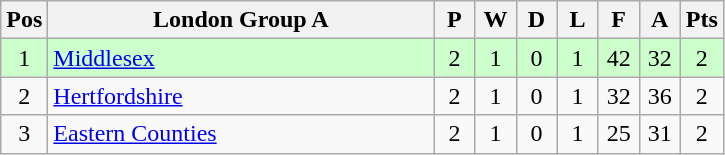<table class="wikitable" style="font-size: 100%">
<tr>
<th width=20>Pos</th>
<th width=250>London Group A</th>
<th width=20>P</th>
<th width=20>W</th>
<th width=20>D</th>
<th width=20>L</th>
<th width=20>F</th>
<th width=20>A</th>
<th width=20>Pts</th>
</tr>
<tr align=center style="background: #CCFFCC;">
<td>1</td>
<td align="left"><a href='#'>Middlesex</a></td>
<td>2</td>
<td>1</td>
<td>0</td>
<td>1</td>
<td>42</td>
<td>32</td>
<td>2</td>
</tr>
<tr align=center>
<td>2</td>
<td align="left"><a href='#'>Hertfordshire</a></td>
<td>2</td>
<td>1</td>
<td>0</td>
<td>1</td>
<td>32</td>
<td>36</td>
<td>2</td>
</tr>
<tr align=center>
<td>3</td>
<td align="left"><a href='#'>Eastern Counties</a></td>
<td>2</td>
<td>1</td>
<td>0</td>
<td>1</td>
<td>25</td>
<td>31</td>
<td>2</td>
</tr>
</table>
